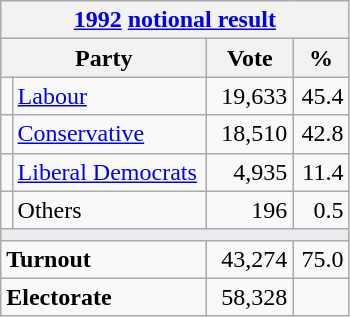<table class="wikitable">
<tr>
<th colspan="4"><a href='#'>1992</a> <a href='#'>notional result</a></th>
</tr>
<tr>
<th bgcolor="#DDDDFF" width="130px" colspan="2">Party</th>
<th bgcolor="#DDDDFF" width="50px">Vote</th>
<th bgcolor="#DDDDFF" width="30px">%</th>
</tr>
<tr>
<td></td>
<td><a href='#'>Labour</a></td>
<td align=right>19,633</td>
<td align=right>45.4</td>
</tr>
<tr>
<td></td>
<td><a href='#'>Conservative</a></td>
<td align=right>18,510</td>
<td align=right>42.8</td>
</tr>
<tr>
<td></td>
<td><a href='#'>Liberal Democrats</a></td>
<td align=right>4,935</td>
<td align=right>11.4</td>
</tr>
<tr>
<td></td>
<td>Others</td>
<td align=right>196</td>
<td align=right>0.5</td>
</tr>
<tr>
<td colspan="4" bgcolor="#EAECF0"></td>
</tr>
<tr>
<td colspan="2"><strong>Turnout</strong></td>
<td align=right>43,274</td>
<td align=right>75.0</td>
</tr>
<tr>
<td colspan="2"><strong>Electorate</strong></td>
<td align=right>58,328</td>
</tr>
</table>
